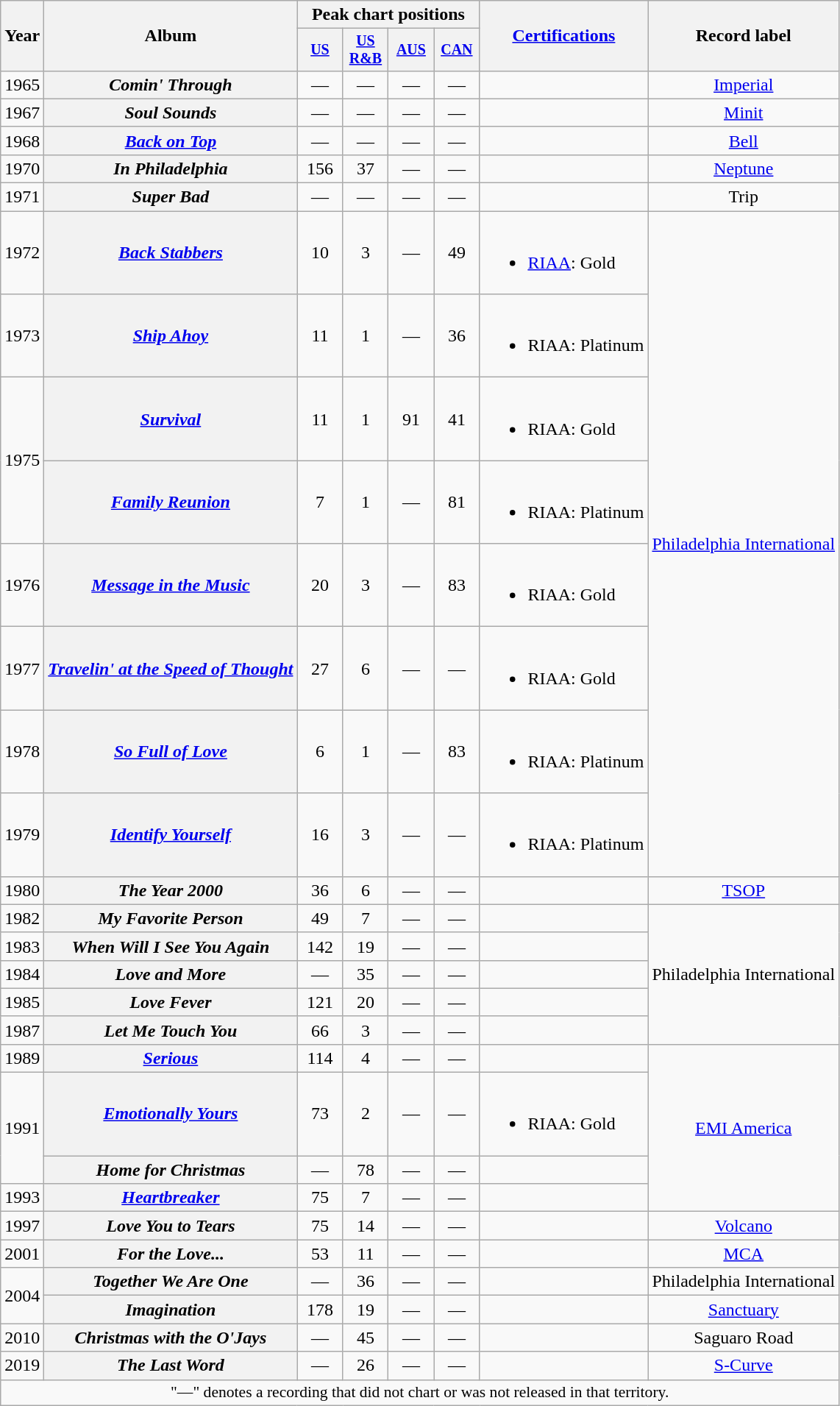<table class="wikitable plainrowheaders" style="text-align:center;">
<tr>
<th rowspan="2">Year</th>
<th rowspan="2">Album</th>
<th colspan="4">Peak chart positions</th>
<th rowspan="2"><a href='#'>Certifications</a></th>
<th rowspan="2">Record label</th>
</tr>
<tr style="font-size:smaller;">
<th width="35"><a href='#'>US</a></th>
<th width="35"><a href='#'>US<br>R&B</a><br></th>
<th width="35"><a href='#'>AUS</a><br></th>
<th width="35"><a href='#'>CAN</a><br></th>
</tr>
<tr>
<td>1965</td>
<th scope="row"><em>Comin' Through</em></th>
<td>—</td>
<td>—</td>
<td>—</td>
<td>—</td>
<td align="left"></td>
<td><a href='#'>Imperial</a></td>
</tr>
<tr>
<td>1967</td>
<th scope="row"><em>Soul Sounds</em></th>
<td>—</td>
<td>—</td>
<td>—</td>
<td>—</td>
<td align="left"></td>
<td><a href='#'>Minit</a></td>
</tr>
<tr>
<td>1968</td>
<th scope="row"><em><a href='#'>Back on Top</a></em></th>
<td>—</td>
<td>—</td>
<td>—</td>
<td>—</td>
<td align="left"></td>
<td><a href='#'>Bell</a></td>
</tr>
<tr>
<td>1970</td>
<th scope="row"><em>In Philadelphia</em></th>
<td>156</td>
<td>37</td>
<td>—</td>
<td>—</td>
<td align="left"></td>
<td><a href='#'>Neptune</a></td>
</tr>
<tr>
<td>1971</td>
<th scope="row"><em>Super Bad</em></th>
<td>—</td>
<td>—</td>
<td>—</td>
<td>—</td>
<td align="left"></td>
<td>Trip</td>
</tr>
<tr>
<td>1972</td>
<th scope="row"><em><a href='#'>Back Stabbers</a></em></th>
<td>10</td>
<td>3</td>
<td>—</td>
<td>49</td>
<td align="left"><br><ul><li><a href='#'>RIAA</a>: Gold</li></ul></td>
<td rowspan="8"><a href='#'>Philadelphia International</a></td>
</tr>
<tr>
<td>1973</td>
<th scope="row"><em><a href='#'>Ship Ahoy</a></em></th>
<td>11</td>
<td>1</td>
<td>—</td>
<td>36</td>
<td align="left"><br><ul><li>RIAA: Platinum</li></ul></td>
</tr>
<tr>
<td rowspan="2">1975</td>
<th scope="row"><em><a href='#'>Survival</a></em></th>
<td>11</td>
<td>1</td>
<td>91</td>
<td>41</td>
<td align="left"><br><ul><li>RIAA: Gold</li></ul></td>
</tr>
<tr>
<th scope="row"><em><a href='#'>Family Reunion</a></em></th>
<td>7</td>
<td>1</td>
<td>—</td>
<td>81</td>
<td align="left"><br><ul><li>RIAA: Platinum</li></ul></td>
</tr>
<tr>
<td>1976</td>
<th scope="row"><em><a href='#'>Message in the Music</a></em></th>
<td>20</td>
<td>3</td>
<td>—</td>
<td>83</td>
<td align="left"><br><ul><li>RIAA: Gold</li></ul></td>
</tr>
<tr>
<td>1977</td>
<th scope="row"><em><a href='#'>Travelin' at the Speed of Thought</a></em></th>
<td>27</td>
<td>6</td>
<td>—</td>
<td>—</td>
<td align="left"><br><ul><li>RIAA: Gold</li></ul></td>
</tr>
<tr>
<td>1978</td>
<th scope="row"><em><a href='#'>So Full of Love</a></em></th>
<td>6</td>
<td>1</td>
<td>—</td>
<td>83</td>
<td align="left"><br><ul><li>RIAA: Platinum</li></ul></td>
</tr>
<tr>
<td>1979</td>
<th scope="row"><em><a href='#'>Identify Yourself</a></em></th>
<td>16</td>
<td>3</td>
<td>—</td>
<td>—</td>
<td align="left"><br><ul><li>RIAA: Platinum</li></ul></td>
</tr>
<tr>
<td>1980</td>
<th scope="row"><em>The Year 2000</em></th>
<td>36</td>
<td>6</td>
<td>—</td>
<td>—</td>
<td align="left"></td>
<td><a href='#'>TSOP</a></td>
</tr>
<tr>
<td>1982</td>
<th scope="row"><em>My Favorite Person</em></th>
<td>49</td>
<td>7</td>
<td>—</td>
<td>—</td>
<td align="left"></td>
<td rowspan="5">Philadelphia International</td>
</tr>
<tr>
<td>1983</td>
<th scope="row"><em>When Will I See You Again</em></th>
<td>142</td>
<td>19</td>
<td>—</td>
<td>—</td>
<td align="left"></td>
</tr>
<tr>
<td>1984</td>
<th scope="row"><em>Love and More</em></th>
<td>—</td>
<td>35</td>
<td>—</td>
<td>—</td>
<td align="left"></td>
</tr>
<tr>
<td>1985</td>
<th scope="row"><em>Love Fever</em></th>
<td>121</td>
<td>20</td>
<td>—</td>
<td>—</td>
<td align="left"></td>
</tr>
<tr>
<td>1987</td>
<th scope="row"><em>Let Me Touch You</em></th>
<td>66</td>
<td>3</td>
<td>—</td>
<td>—</td>
<td align="left"></td>
</tr>
<tr>
<td>1989</td>
<th scope="row"><em><a href='#'>Serious</a></em></th>
<td>114</td>
<td>4</td>
<td>—</td>
<td>—</td>
<td align="left"></td>
<td rowspan="4"><a href='#'>EMI America</a></td>
</tr>
<tr>
<td rowspan="2">1991</td>
<th scope="row"><em><a href='#'>Emotionally Yours</a></em></th>
<td>73</td>
<td>2</td>
<td>—</td>
<td>—</td>
<td align="left"><br><ul><li>RIAA: Gold</li></ul></td>
</tr>
<tr>
<th scope="row"><em>Home for Christmas</em></th>
<td>—</td>
<td>78</td>
<td>—</td>
<td>—</td>
<td align="left"></td>
</tr>
<tr>
<td>1993</td>
<th scope="row"><em><a href='#'>Heartbreaker</a></em></th>
<td>75</td>
<td>7</td>
<td>—</td>
<td>—</td>
<td align="left"></td>
</tr>
<tr>
<td>1997</td>
<th scope="row"><em>Love You to Tears</em></th>
<td>75</td>
<td>14</td>
<td>—</td>
<td>—</td>
<td align="left"></td>
<td><a href='#'>Volcano</a></td>
</tr>
<tr>
<td>2001</td>
<th scope="row"><em>For the Love...</em></th>
<td>53</td>
<td>11</td>
<td>—</td>
<td>—</td>
<td align="left"></td>
<td><a href='#'>MCA</a></td>
</tr>
<tr>
<td rowspan="2">2004</td>
<th scope="row"><em>Together We Are One</em></th>
<td>—</td>
<td>36</td>
<td>—</td>
<td>—</td>
<td align="left"></td>
<td>Philadelphia International</td>
</tr>
<tr>
<th scope="row"><em>Imagination</em></th>
<td>178</td>
<td>19</td>
<td>—</td>
<td>—</td>
<td align="left"></td>
<td><a href='#'>Sanctuary</a></td>
</tr>
<tr>
<td>2010</td>
<th scope="row"><em>Christmas with the O'Jays</em></th>
<td>—</td>
<td>45</td>
<td>—</td>
<td>—</td>
<td align="left"></td>
<td>Saguaro Road</td>
</tr>
<tr>
<td>2019</td>
<th scope="row"><em>The Last Word</em></th>
<td>—</td>
<td>26</td>
<td>—</td>
<td>—</td>
<td align="left"></td>
<td><a href='#'>S-Curve</a></td>
</tr>
<tr>
<td colspan="15" style="font-size:90%">"—" denotes a recording that did not chart or was not released in that territory.</td>
</tr>
</table>
